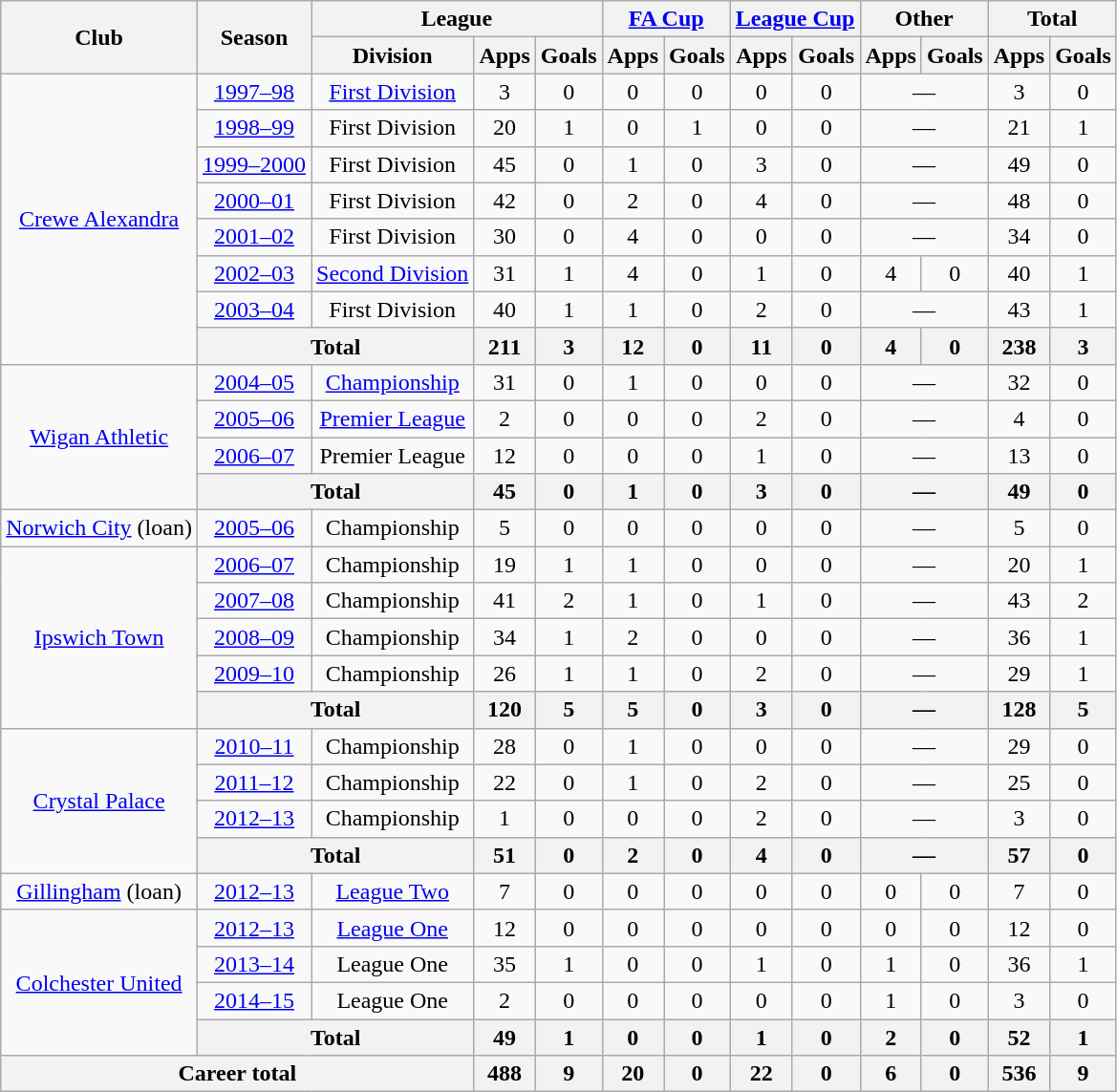<table class="wikitable" style="text-align: center;">
<tr>
<th rowspan="2">Club</th>
<th rowspan="2">Season</th>
<th colspan="3">League</th>
<th colspan="2"><a href='#'>FA Cup</a></th>
<th colspan="2"><a href='#'>League Cup</a></th>
<th colspan="2">Other</th>
<th colspan="2">Total</th>
</tr>
<tr>
<th>Division</th>
<th>Apps</th>
<th>Goals</th>
<th>Apps</th>
<th>Goals</th>
<th>Apps</th>
<th>Goals</th>
<th>Apps</th>
<th>Goals</th>
<th>Apps</th>
<th>Goals</th>
</tr>
<tr>
<td rowspan="8"><a href='#'>Crewe Alexandra</a></td>
<td><a href='#'>1997–98</a></td>
<td><a href='#'>First Division</a></td>
<td>3</td>
<td>0</td>
<td>0</td>
<td>0</td>
<td>0</td>
<td>0</td>
<td colspan="2">—</td>
<td>3</td>
<td>0</td>
</tr>
<tr>
<td><a href='#'>1998–99</a></td>
<td>First Division</td>
<td>20</td>
<td>1</td>
<td>0</td>
<td>1</td>
<td>0</td>
<td>0</td>
<td colspan="2">—</td>
<td>21</td>
<td>1</td>
</tr>
<tr>
<td><a href='#'>1999–2000</a></td>
<td>First Division</td>
<td>45</td>
<td>0</td>
<td>1</td>
<td>0</td>
<td>3</td>
<td>0</td>
<td colspan="2">—</td>
<td>49</td>
<td>0</td>
</tr>
<tr>
<td><a href='#'>2000–01</a></td>
<td>First Division</td>
<td>42</td>
<td>0</td>
<td>2</td>
<td>0</td>
<td>4</td>
<td>0</td>
<td colspan="2">—</td>
<td>48</td>
<td>0</td>
</tr>
<tr>
<td><a href='#'>2001–02</a></td>
<td>First Division</td>
<td>30</td>
<td>0</td>
<td>4</td>
<td>0</td>
<td>0</td>
<td>0</td>
<td colspan="2">—</td>
<td>34</td>
<td>0</td>
</tr>
<tr>
<td><a href='#'>2002–03</a></td>
<td><a href='#'>Second Division</a></td>
<td>31</td>
<td>1</td>
<td>4</td>
<td>0</td>
<td>1</td>
<td>0</td>
<td>4</td>
<td>0</td>
<td>40</td>
<td>1</td>
</tr>
<tr>
<td><a href='#'>2003–04</a></td>
<td>First Division</td>
<td>40</td>
<td>1</td>
<td>1</td>
<td>0</td>
<td>2</td>
<td>0</td>
<td colspan="2">—</td>
<td>43</td>
<td>1</td>
</tr>
<tr>
<th colspan="2">Total</th>
<th>211</th>
<th>3</th>
<th>12</th>
<th>0</th>
<th>11</th>
<th>0</th>
<th>4</th>
<th>0</th>
<th>238</th>
<th>3</th>
</tr>
<tr>
<td rowspan="4"><a href='#'>Wigan Athletic</a></td>
<td><a href='#'>2004–05</a></td>
<td><a href='#'>Championship</a></td>
<td>31</td>
<td>0</td>
<td>1</td>
<td>0</td>
<td>0</td>
<td>0</td>
<td colspan="2">—</td>
<td>32</td>
<td>0</td>
</tr>
<tr>
<td><a href='#'>2005–06</a></td>
<td><a href='#'>Premier League</a></td>
<td>2</td>
<td>0</td>
<td>0</td>
<td>0</td>
<td>2</td>
<td>0</td>
<td colspan="2">—</td>
<td>4</td>
<td>0</td>
</tr>
<tr>
<td><a href='#'>2006–07</a></td>
<td>Premier League</td>
<td>12</td>
<td>0</td>
<td>0</td>
<td>0</td>
<td>1</td>
<td>0</td>
<td colspan="2">—</td>
<td>13</td>
<td>0</td>
</tr>
<tr>
<th colspan="2">Total</th>
<th>45</th>
<th>0</th>
<th>1</th>
<th>0</th>
<th>3</th>
<th>0</th>
<th colspan="2">—</th>
<th>49</th>
<th>0</th>
</tr>
<tr>
<td><a href='#'>Norwich City</a> (loan)</td>
<td><a href='#'>2005–06</a></td>
<td>Championship</td>
<td>5</td>
<td>0</td>
<td>0</td>
<td>0</td>
<td>0</td>
<td>0</td>
<td colspan="2">—</td>
<td>5</td>
<td>0</td>
</tr>
<tr>
<td rowspan="5"><a href='#'>Ipswich Town</a></td>
<td><a href='#'>2006–07</a></td>
<td>Championship</td>
<td>19</td>
<td>1</td>
<td>1</td>
<td>0</td>
<td>0</td>
<td>0</td>
<td colspan="2">—</td>
<td>20</td>
<td>1</td>
</tr>
<tr>
<td><a href='#'>2007–08</a></td>
<td>Championship</td>
<td>41</td>
<td>2</td>
<td>1</td>
<td>0</td>
<td>1</td>
<td>0</td>
<td colspan="2">—</td>
<td>43</td>
<td>2</td>
</tr>
<tr>
<td><a href='#'>2008–09</a></td>
<td>Championship</td>
<td>34</td>
<td>1</td>
<td>2</td>
<td>0</td>
<td>0</td>
<td>0</td>
<td colspan="2">—</td>
<td>36</td>
<td>1</td>
</tr>
<tr>
<td><a href='#'>2009–10</a></td>
<td>Championship</td>
<td>26</td>
<td>1</td>
<td>1</td>
<td>0</td>
<td>2</td>
<td>0</td>
<td colspan="2">—</td>
<td>29</td>
<td>1</td>
</tr>
<tr>
<th colspan="2">Total</th>
<th>120</th>
<th>5</th>
<th>5</th>
<th>0</th>
<th>3</th>
<th>0</th>
<th colspan="2">—</th>
<th>128</th>
<th>5</th>
</tr>
<tr>
<td rowspan="4"><a href='#'>Crystal Palace</a></td>
<td><a href='#'>2010–11</a></td>
<td>Championship</td>
<td>28</td>
<td>0</td>
<td>1</td>
<td>0</td>
<td>0</td>
<td>0</td>
<td colspan="2">—</td>
<td>29</td>
<td>0</td>
</tr>
<tr>
<td><a href='#'>2011–12</a></td>
<td>Championship</td>
<td>22</td>
<td>0</td>
<td>1</td>
<td>0</td>
<td>2</td>
<td>0</td>
<td colspan="2">—</td>
<td>25</td>
<td>0</td>
</tr>
<tr>
<td><a href='#'>2012–13</a></td>
<td>Championship</td>
<td>1</td>
<td>0</td>
<td>0</td>
<td>0</td>
<td>2</td>
<td>0</td>
<td colspan="2">—</td>
<td>3</td>
<td>0</td>
</tr>
<tr>
<th colspan="2">Total</th>
<th>51</th>
<th>0</th>
<th>2</th>
<th>0</th>
<th>4</th>
<th>0</th>
<th colspan="2">—</th>
<th>57</th>
<th>0</th>
</tr>
<tr>
<td><a href='#'>Gillingham</a> (loan)</td>
<td><a href='#'>2012–13</a></td>
<td><a href='#'>League Two</a></td>
<td>7</td>
<td>0</td>
<td>0</td>
<td>0</td>
<td>0</td>
<td>0</td>
<td>0</td>
<td>0</td>
<td>7</td>
<td>0</td>
</tr>
<tr>
<td rowspan="4"><a href='#'>Colchester United</a></td>
<td><a href='#'>2012–13</a></td>
<td><a href='#'>League One</a></td>
<td>12</td>
<td>0</td>
<td>0</td>
<td>0</td>
<td>0</td>
<td>0</td>
<td>0</td>
<td>0</td>
<td>12</td>
<td>0</td>
</tr>
<tr>
<td><a href='#'>2013–14</a></td>
<td>League One</td>
<td>35</td>
<td>1</td>
<td>0</td>
<td>0</td>
<td>1</td>
<td>0</td>
<td>1</td>
<td>0</td>
<td>36</td>
<td>1</td>
</tr>
<tr>
<td><a href='#'>2014–15</a></td>
<td>League One</td>
<td>2</td>
<td>0</td>
<td>0</td>
<td>0</td>
<td>0</td>
<td>0</td>
<td>1</td>
<td>0</td>
<td>3</td>
<td>0</td>
</tr>
<tr>
<th colspan="2">Total</th>
<th>49</th>
<th>1</th>
<th>0</th>
<th>0</th>
<th>1</th>
<th>0</th>
<th>2</th>
<th>0</th>
<th>52</th>
<th>1</th>
</tr>
<tr>
<th colspan="3">Career total</th>
<th>488</th>
<th>9</th>
<th>20</th>
<th>0</th>
<th>22</th>
<th>0</th>
<th>6</th>
<th>0</th>
<th>536</th>
<th>9</th>
</tr>
</table>
